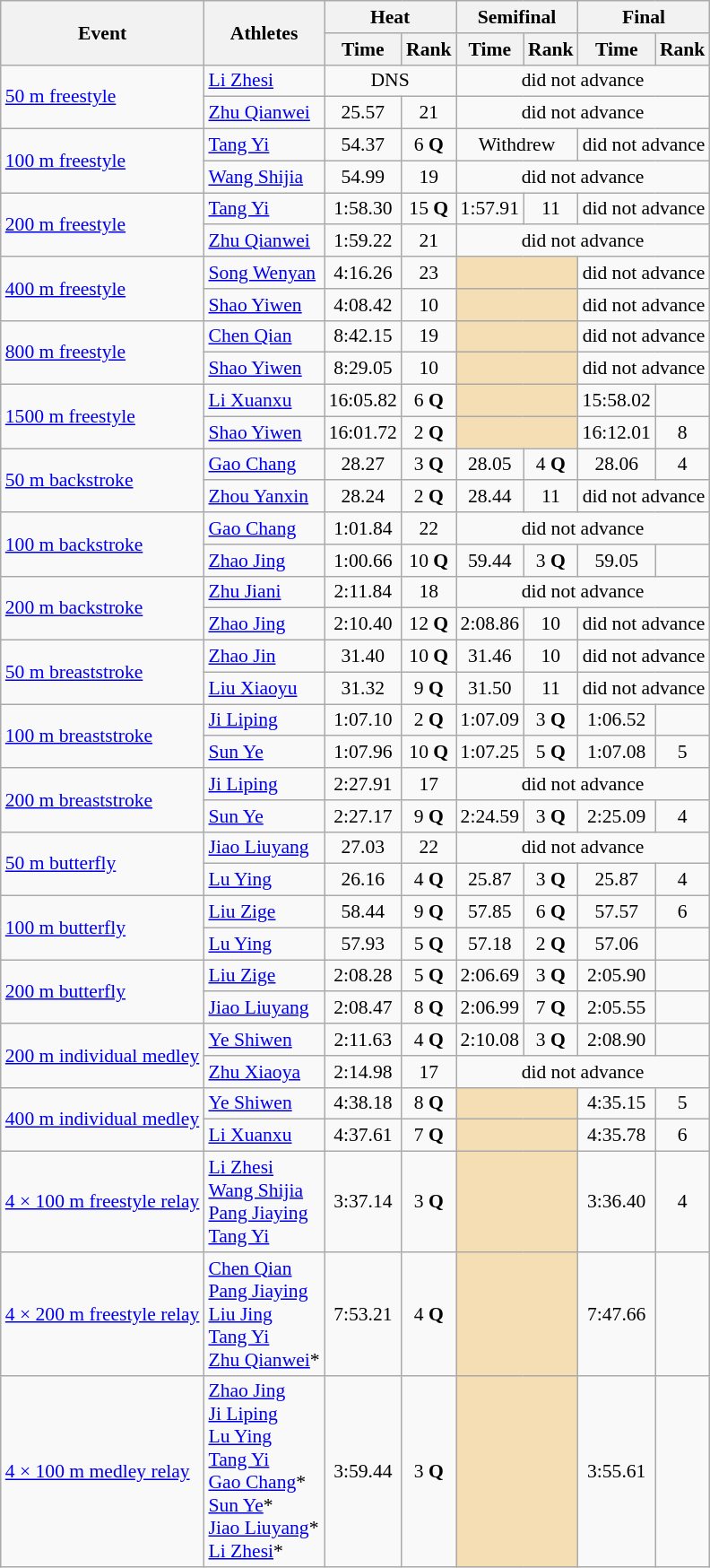<table class="wikitable" style="font-size:90%;">
<tr>
<th rowspan=2>Event</th>
<th rowspan=2>Athletes</th>
<th colspan=2>Heat</th>
<th colspan=2>Semifinal</th>
<th colspan=2>Final</th>
</tr>
<tr>
<th>Time</th>
<th>Rank</th>
<th>Time</th>
<th>Rank</th>
<th>Time</th>
<th>Rank</th>
</tr>
<tr>
<td rowspan=2><a href='#'>50 m freestyle</a></td>
<td><a href='#'>Li Zhesi</a></td>
<td style="text-align:center;" colspan="2">DNS</td>
<td style="text-align:center;" colspan="4">did not advance</td>
</tr>
<tr>
<td><a href='#'>Zhu Qianwei</a></td>
<td align=center>25.57</td>
<td align=center>21</td>
<td style="text-align:center;" colspan="4">did not advance</td>
</tr>
<tr>
<td rowspan=2><a href='#'>100 m freestyle</a></td>
<td><a href='#'>Tang Yi</a></td>
<td align=center>54.37</td>
<td align=center>6 <strong>Q</strong></td>
<td style="text-align:center;" colspan="2">Withdrew</td>
<td style="text-align:center;" colspan="2">did not advance</td>
</tr>
<tr>
<td><a href='#'>Wang Shijia</a></td>
<td align=center>54.99</td>
<td align=center>19</td>
<td style="text-align:center;" colspan="4">did not advance</td>
</tr>
<tr>
<td rowspan=2><a href='#'>200 m freestyle</a></td>
<td><a href='#'>Tang Yi</a></td>
<td align=center>1:58.30</td>
<td align=center>15 <strong>Q</strong></td>
<td align=center>1:57.91</td>
<td align=center>11</td>
<td style="text-align:center;" colspan="2">did not advance</td>
</tr>
<tr>
<td><a href='#'>Zhu Qianwei</a></td>
<td align=center>1:59.22</td>
<td align=center>21</td>
<td style="text-align:center;" colspan="4">did not advance</td>
</tr>
<tr>
<td rowspan=2><a href='#'>400 m freestyle</a></td>
<td><a href='#'>Song Wenyan</a></td>
<td align=center>4:16.26</td>
<td align=center>23</td>
<td colspan="2" style="background:wheat;"></td>
<td style="text-align:center;" colspan="2">did not advance</td>
</tr>
<tr>
<td><a href='#'>Shao Yiwen</a></td>
<td align=center>4:08.42</td>
<td align=center>10</td>
<td colspan="2" style="background:wheat;"></td>
<td style="text-align:center;" colspan="2">did not advance</td>
</tr>
<tr>
<td rowspan=2><a href='#'>800 m freestyle</a></td>
<td><a href='#'>Chen Qian</a></td>
<td align=center>8:42.15</td>
<td align=center>19</td>
<td colspan="2" style="background:wheat;"></td>
<td style="text-align:center;" colspan="2">did not advance</td>
</tr>
<tr>
<td><a href='#'>Shao Yiwen</a></td>
<td align=center>8:29.05</td>
<td align=center>10</td>
<td colspan="2" style="background:wheat;"></td>
<td style="text-align:center;" colspan="2">did not advance</td>
</tr>
<tr>
<td rowspan=2><a href='#'>1500 m freestyle</a></td>
<td><a href='#'>Li Xuanxu</a></td>
<td align=center>16:05.82</td>
<td align=center>6 <strong>Q</strong></td>
<td colspan="2" style="background:wheat;"></td>
<td align=center>15:58.02</td>
<td align=center></td>
</tr>
<tr>
<td><a href='#'>Shao Yiwen</a></td>
<td align=center>16:01.72</td>
<td align=center>2 <strong>Q</strong></td>
<td colspan="2" style="background:wheat;"></td>
<td align=center>16:12.01</td>
<td align=center>8</td>
</tr>
<tr>
<td rowspan=2><a href='#'>50 m backstroke</a></td>
<td><a href='#'>Gao Chang</a></td>
<td align=center>28.27</td>
<td align=center>3 <strong>Q</strong></td>
<td align=center>28.05</td>
<td align=center>4 <strong>Q</strong></td>
<td align=center>28.06</td>
<td align=center>4</td>
</tr>
<tr>
<td><a href='#'>Zhou Yanxin</a></td>
<td align=center>28.24</td>
<td align=center>2 <strong>Q</strong></td>
<td align=center>28.44</td>
<td align=center>11</td>
<td style="text-align:center;" colspan="2">did not advance</td>
</tr>
<tr>
<td rowspan=2><a href='#'>100 m backstroke</a></td>
<td><a href='#'>Gao Chang</a></td>
<td align=center>1:01.84</td>
<td align=center>22</td>
<td style="text-align:center;" colspan="4">did not advance</td>
</tr>
<tr>
<td><a href='#'>Zhao Jing</a></td>
<td align=center>1:00.66</td>
<td align=center>10 <strong>Q</strong></td>
<td align=center>59.44</td>
<td align=center>3 <strong>Q</strong></td>
<td align=center>59.05</td>
<td align=center></td>
</tr>
<tr>
<td rowspan=2><a href='#'>200 m backstroke</a></td>
<td><a href='#'>Zhu Jiani</a></td>
<td align=center>2:11.84</td>
<td align=center>18</td>
<td style="text-align:center;" colspan="4">did not advance</td>
</tr>
<tr>
<td><a href='#'>Zhao Jing</a></td>
<td align=center>2:10.40</td>
<td align=center>12 <strong>Q</strong></td>
<td align=center>2:08.86</td>
<td align=center>10</td>
<td style="text-align:center;" colspan="2">did not advance</td>
</tr>
<tr>
<td rowspan=2><a href='#'>50 m breaststroke</a></td>
<td><a href='#'>Zhao Jin</a></td>
<td align=center>31.40</td>
<td align=center>10 <strong>Q</strong></td>
<td align=center>31.46</td>
<td align=center>10</td>
<td style="text-align:center;" colspan="2">did not advance</td>
</tr>
<tr>
<td><a href='#'>Liu Xiaoyu</a></td>
<td align=center>31.32</td>
<td align=center>9 <strong>Q</strong></td>
<td align=center>31.50</td>
<td align=center>11</td>
<td style="text-align:center;" colspan="2">did not advance</td>
</tr>
<tr>
<td rowspan=2><a href='#'>100 m breaststroke</a></td>
<td><a href='#'>Ji Liping</a></td>
<td align=center>1:07.10</td>
<td align=center>2 <strong>Q</strong></td>
<td align=center>1:07.09</td>
<td align=center>3 <strong>Q</strong></td>
<td align=center>1:06.52</td>
<td align=center></td>
</tr>
<tr>
<td><a href='#'>Sun Ye</a></td>
<td align=center>1:07.96</td>
<td align=center>10 <strong>Q</strong></td>
<td align=center>1:07.25</td>
<td align=center>5 <strong>Q</strong></td>
<td align=center>1:07.08</td>
<td align=center>5</td>
</tr>
<tr>
<td rowspan=2><a href='#'>200 m breaststroke</a></td>
<td><a href='#'>Ji Liping</a></td>
<td align=center>2:27.91</td>
<td align=center>17</td>
<td style="text-align:center;" colspan="4">did not advance</td>
</tr>
<tr>
<td><a href='#'>Sun Ye</a></td>
<td align=center>2:27.17</td>
<td align=center>9 <strong>Q</strong></td>
<td align=center>2:24.59</td>
<td align=center>3 <strong>Q</strong></td>
<td align=center>2:25.09</td>
<td align=center>4</td>
</tr>
<tr>
<td rowspan=2><a href='#'>50 m butterfly</a></td>
<td><a href='#'>Jiao Liuyang</a></td>
<td align=center>27.03</td>
<td align=center>22</td>
<td style="text-align:center;" colspan="4">did not advance</td>
</tr>
<tr>
<td><a href='#'>Lu Ying</a></td>
<td align=center>26.16</td>
<td align=center>4 <strong>Q</strong></td>
<td align=center>25.87</td>
<td align=center>3 <strong>Q</strong></td>
<td align=center>25.87</td>
<td align=center>4</td>
</tr>
<tr>
<td rowspan=2><a href='#'>100 m butterfly</a></td>
<td><a href='#'>Liu Zige</a></td>
<td align=center>58.44</td>
<td align=center>9 <strong>Q</strong></td>
<td align=center>57.85</td>
<td align=center>6 <strong>Q</strong></td>
<td align=center>57.57</td>
<td align=center>6</td>
</tr>
<tr>
<td><a href='#'>Lu Ying</a></td>
<td align=center>57.93</td>
<td align=center>5 <strong>Q</strong></td>
<td align=center>57.18</td>
<td align=center>2 <strong>Q</strong></td>
<td align=center>57.06</td>
<td align=center></td>
</tr>
<tr>
<td rowspan=2><a href='#'>200 m butterfly</a></td>
<td><a href='#'>Liu Zige</a></td>
<td align=center>2:08.28</td>
<td align=center>5 <strong>Q</strong></td>
<td align=center>2:06.69</td>
<td align=center>3 <strong>Q</strong></td>
<td align=center>2:05.90</td>
<td align=center></td>
</tr>
<tr>
<td><a href='#'>Jiao Liuyang</a></td>
<td align=center>2:08.47</td>
<td align=center>8 <strong>Q</strong></td>
<td align=center>2:06.99</td>
<td align=center>7 <strong>Q</strong></td>
<td align=center>2:05.55</td>
<td align=center></td>
</tr>
<tr>
<td rowspan=2><a href='#'>200 m individual medley</a></td>
<td><a href='#'>Ye Shiwen</a></td>
<td align=center>2:11.63</td>
<td align=center>4 <strong>Q</strong></td>
<td align=center>2:10.08</td>
<td align=center>3 <strong>Q</strong></td>
<td align=center>2:08.90</td>
<td align=center></td>
</tr>
<tr>
<td><a href='#'>Zhu Xiaoya</a></td>
<td align=center>2:14.98</td>
<td align=center>17</td>
<td style="text-align:center;" colspan="4">did not advance</td>
</tr>
<tr>
<td rowspan=2><a href='#'>400 m individual medley</a></td>
<td><a href='#'>Ye Shiwen</a></td>
<td align=center>4:38.18</td>
<td align=center>8 <strong>Q</strong></td>
<td colspan="2" style="background:wheat;"></td>
<td align=center>4:35.15</td>
<td align=center>5</td>
</tr>
<tr>
<td><a href='#'>Li Xuanxu</a></td>
<td align=center>4:37.61</td>
<td align=center>7 <strong>Q</strong></td>
<td colspan="2" style="background:wheat;"></td>
<td align=center>4:35.78</td>
<td align=center>6</td>
</tr>
<tr>
<td><a href='#'>4 × 100 m freestyle relay</a></td>
<td><a href='#'>Li Zhesi</a><br><a href='#'>Wang Shijia</a><br><a href='#'>Pang Jiaying</a><br><a href='#'>Tang Yi</a></td>
<td align=center>3:37.14</td>
<td align=center>3 <strong>Q</strong></td>
<td colspan="2" style="background:wheat;"></td>
<td align=center>3:36.40</td>
<td align=center>4</td>
</tr>
<tr>
<td><a href='#'>4 × 200 m freestyle relay</a></td>
<td><a href='#'>Chen Qian</a><br><a href='#'>Pang Jiaying</a><br><a href='#'>Liu Jing</a><br><a href='#'>Tang Yi</a><br><a href='#'>Zhu Qianwei</a>*</td>
<td align=center>7:53.21</td>
<td align=center>4 <strong>Q</strong></td>
<td colspan="2" style="background:wheat;"></td>
<td align=center>7:47.66</td>
<td align=center></td>
</tr>
<tr>
<td><a href='#'>4 × 100 m medley relay</a></td>
<td><a href='#'>Zhao Jing</a><br><a href='#'>Ji Liping</a><br><a href='#'>Lu Ying</a><br><a href='#'>Tang Yi</a><br><a href='#'>Gao Chang</a>*<br><a href='#'>Sun Ye</a>*<br><a href='#'>Jiao Liuyang</a>*<br><a href='#'>Li Zhesi</a>*</td>
<td align=center>3:59.44</td>
<td align=center>3 <strong>Q</strong></td>
<td colspan="2" style="background:wheat;"></td>
<td align=center>3:55.61</td>
<td align=center></td>
</tr>
</table>
